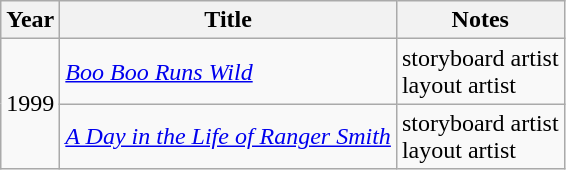<table class="wikitable sortable">
<tr>
<th>Year</th>
<th>Title</th>
<th>Notes</th>
</tr>
<tr>
<td rowspan="2">1999</td>
<td><em><a href='#'>Boo Boo Runs Wild</a></em></td>
<td>storyboard artist<br>layout artist</td>
</tr>
<tr>
<td><em><a href='#'>A Day in the Life of Ranger Smith</a></em></td>
<td>storyboard artist<br>layout artist</td>
</tr>
</table>
